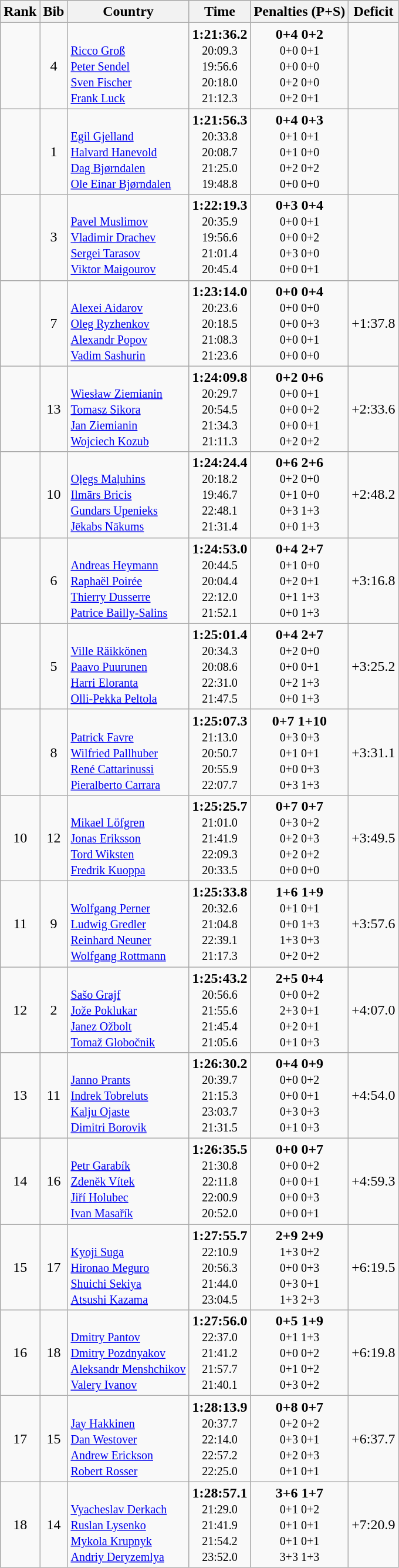<table class="wikitable sortable" style="text-align:center">
<tr>
<th>Rank</th>
<th>Bib</th>
<th>Country</th>
<th>Time</th>
<th>Penalties (P+S)</th>
<th>Deficit</th>
</tr>
<tr>
<td></td>
<td>4</td>
<td align="left"><br><small><a href='#'>Ricco Groß</a><br><a href='#'>Peter Sendel</a><br><a href='#'>Sven Fischer</a><br><a href='#'>Frank Luck</a></small></td>
<td><strong>1:21:36.2</strong><br><small>20:09.3<br>19:56.6<br>20:18.0<br>21:12.3</small></td>
<td><strong>0+4 0+2</strong><br><small>0+0 0+1<br>0+0 0+0<br>0+2 0+0<br>0+2 0+1</small></td>
<td></td>
</tr>
<tr>
<td></td>
<td>1</td>
<td align="left"><br><small><a href='#'>Egil Gjelland</a><br><a href='#'>Halvard Hanevold</a><br><a href='#'>Dag Bjørndalen</a><br><a href='#'>Ole Einar Bjørndalen</a></small></td>
<td><strong>1:21:56.3</strong><br><small>20:33.8<br>20:08.7<br>21:25.0<br>19:48.8</small></td>
<td><strong>0+4 0+3</strong><br><small>0+1 0+1<br>0+1 0+0<br>0+2 0+2<br>0+0 0+0</small></td>
<td></td>
</tr>
<tr>
<td></td>
<td>3</td>
<td align="left"><br><small><a href='#'>Pavel Muslimov</a><br><a href='#'>Vladimir Drachev</a><br><a href='#'>Sergei Tarasov</a><br><a href='#'>Viktor Maigourov</a></small></td>
<td><strong>1:22:19.3</strong><br><small>20:35.9<br>19:56.6<br>21:01.4<br>20:45.4</small></td>
<td><strong>0+3 0+4</strong><br><small>0+0 0+1<br>0+0 0+2<br>0+3 0+0<br>0+0 0+1</small></td>
<td></td>
</tr>
<tr>
<td></td>
<td>7</td>
<td align="left"><br><small><a href='#'>Alexei Aidarov</a><br><a href='#'>Oleg Ryzhenkov</a><br><a href='#'>Alexandr Popov</a><br><a href='#'>Vadim Sashurin</a></small></td>
<td><strong>1:23:14.0</strong><br><small>20:23.6<br>20:18.5<br>21:08.3<br>21:23.6</small></td>
<td><strong>0+0 0+4</strong><br><small>0+0 0+0<br>0+0 0+3<br>0+0 0+1<br>0+0 0+0</small></td>
<td>+1:37.8</td>
</tr>
<tr>
<td></td>
<td>13</td>
<td align="left"><br><small><a href='#'>Wiesław Ziemianin</a><br><a href='#'>Tomasz Sikora</a><br><a href='#'>Jan Ziemianin</a><br><a href='#'>Wojciech Kozub</a></small></td>
<td><strong>1:24:09.8</strong><br><small>20:29.7<br>20:54.5<br>21:34.3<br>21:11.3</small></td>
<td><strong>0+2 0+6</strong><br><small>0+0 0+1<br>0+0 0+2<br>0+0 0+1<br>0+2 0+2</small></td>
<td>+2:33.6</td>
</tr>
<tr>
<td></td>
<td>10</td>
<td align="left"><br><small><a href='#'>Oļegs Maļuhins</a><br><a href='#'>Ilmārs Bricis</a><br><a href='#'>Gundars Upenieks</a><br><a href='#'>Jēkabs Nākums</a></small></td>
<td><strong>1:24:24.4</strong><br><small>20:18.2<br>19:46.7<br>22:48.1<br>21:31.4</small></td>
<td><strong>0+6 2+6</strong><br><small>0+2 0+0<br>0+1 0+0<br>0+3 1+3<br>0+0 1+3</small></td>
<td>+2:48.2</td>
</tr>
<tr>
<td></td>
<td>6</td>
<td align="left"><br><small><a href='#'>Andreas Heymann</a><br><a href='#'>Raphaël Poirée</a><br><a href='#'>Thierry Dusserre</a><br><a href='#'>Patrice Bailly-Salins</a></small></td>
<td><strong>1:24:53.0</strong><br><small>20:44.5<br>20:04.4<br>22:12.0<br>21:52.1</small></td>
<td><strong>0+4 2+7</strong><br><small>0+1 0+0<br>0+2 0+1<br>0+1 1+3<br>0+0 1+3</small></td>
<td>+3:16.8</td>
</tr>
<tr>
<td></td>
<td>5</td>
<td align="left"><br><small><a href='#'>Ville Räikkönen</a><br><a href='#'>Paavo Puurunen</a><br><a href='#'>Harri Eloranta</a><br><a href='#'>Olli-Pekka Peltola</a></small></td>
<td><strong>1:25:01.4</strong><br><small>20:34.3<br>20:08.6<br>22:31.0<br>21:47.5</small></td>
<td><strong>0+4 2+7</strong><br><small>0+2 0+0<br>0+0 0+1<br>0+2 1+3<br>0+0 1+3</small></td>
<td>+3:25.2</td>
</tr>
<tr>
<td></td>
<td>8</td>
<td align="left"><br><small><a href='#'>Patrick Favre</a><br><a href='#'>Wilfried Pallhuber</a><br><a href='#'>René Cattarinussi</a><br><a href='#'>Pieralberto Carrara</a></small></td>
<td><strong>1:25:07.3</strong><br><small>21:13.0<br>20:50.7<br>20:55.9<br>22:07.7</small></td>
<td><strong>0+7 1+10</strong><br><small>0+3 0+3<br>0+1 0+1<br>0+0 0+3<br>0+3 1+3</small></td>
<td>+3:31.1</td>
</tr>
<tr>
<td>10</td>
<td>12</td>
<td align="left"><br><small><a href='#'>Mikael Löfgren</a><br><a href='#'>Jonas Eriksson</a><br><a href='#'>Tord Wiksten</a><br><a href='#'>Fredrik Kuoppa</a></small></td>
<td><strong>1:25:25.7</strong><br><small>21:01.0<br>21:41.9<br>22:09.3<br>20:33.5</small></td>
<td><strong>0+7 0+7</strong><br><small>0+3 0+2<br>0+2 0+3<br>0+2 0+2<br>0+0 0+0</small></td>
<td>+3:49.5</td>
</tr>
<tr>
<td>11</td>
<td>9</td>
<td align="left"><br><small><a href='#'>Wolfgang Perner</a><br><a href='#'>Ludwig Gredler</a><br><a href='#'>Reinhard Neuner</a><br><a href='#'>Wolfgang Rottmann</a></small></td>
<td><strong>1:25:33.8</strong><br><small>20:32.6<br>21:04.8<br>22:39.1<br>21:17.3</small></td>
<td><strong>1+6 1+9</strong><br><small>0+1 0+1<br>0+0 1+3<br>1+3 0+3<br>0+2 0+2</small></td>
<td>+3:57.6</td>
</tr>
<tr>
<td>12</td>
<td>2</td>
<td align="left"><br><small><a href='#'>Sašo Grajf</a><br><a href='#'>Jože Poklukar</a><br><a href='#'>Janez Ožbolt</a><br><a href='#'>Tomaž Globočnik</a></small></td>
<td><strong>1:25:43.2</strong><br><small>20:56.6<br>21:55.6<br>21:45.4<br>21:05.6</small></td>
<td><strong>2+5 0+4</strong><br><small>0+0 0+2<br>2+3 0+1<br>0+2 0+1<br>0+1 0+3</small></td>
<td>+4:07.0</td>
</tr>
<tr>
<td>13</td>
<td>11</td>
<td align="left"><br><small><a href='#'>Janno Prants</a><br><a href='#'>Indrek Tobreluts</a><br><a href='#'>Kalju Ojaste</a><br><a href='#'>Dimitri Borovik</a></small></td>
<td><strong>1:26:30.2</strong><br><small>20:39.7<br>21:15.3<br>23:03.7<br>21:31.5</small></td>
<td><strong>0+4 0+9</strong><br><small>0+0 0+2<br>0+0 0+1<br>0+3 0+3<br>0+1 0+3</small></td>
<td>+4:54.0</td>
</tr>
<tr>
<td>14</td>
<td>16</td>
<td align="left"><br><small><a href='#'>Petr Garabík</a><br><a href='#'>Zdeněk Vítek</a><br><a href='#'>Jiří Holubec</a><br><a href='#'>Ivan Masařík</a></small></td>
<td><strong>1:26:35.5</strong><br><small>21:30.8<br>22:11.8<br>22:00.9<br>20:52.0</small></td>
<td><strong>0+0 0+7</strong><br><small>0+0 0+2<br>0+0 0+1<br>0+0 0+3<br>0+0 0+1</small></td>
<td>+4:59.3</td>
</tr>
<tr>
<td>15</td>
<td>17</td>
<td align="left"><br><small><a href='#'>Kyoji Suga</a><br><a href='#'>Hironao Meguro</a><br><a href='#'>Shuichi Sekiya</a><br><a href='#'>Atsushi Kazama</a></small></td>
<td><strong>1:27:55.7</strong><br><small>22:10.9<br>20:56.3<br>21:44.0<br>23:04.5</small></td>
<td><strong>2+9 2+9</strong><br><small>1+3 0+2<br>0+0 0+3<br>0+3 0+1<br>1+3 2+3</small></td>
<td>+6:19.5</td>
</tr>
<tr>
<td>16</td>
<td>18</td>
<td align="left"><br><small><a href='#'>Dmitry Pantov</a><br><a href='#'>Dmitry Pozdnyakov</a><br><a href='#'>Aleksandr Menshchikov</a><br><a href='#'>Valery Ivanov</a></small></td>
<td><strong>1:27:56.0</strong><br><small>22:37.0<br>21:41.2<br>21:57.7<br>21:40.1</small></td>
<td><strong>0+5 1+9</strong><br><small>0+1 1+3<br>0+0 0+2<br>0+1 0+2<br>0+3 0+2</small></td>
<td>+6:19.8</td>
</tr>
<tr>
<td>17</td>
<td>15</td>
<td align="left"><br><small><a href='#'>Jay Hakkinen</a><br><a href='#'>Dan Westover</a><br><a href='#'>Andrew Erickson</a><br><a href='#'>Robert Rosser</a></small></td>
<td><strong>1:28:13.9</strong><br><small>20:37.7<br>22:14.0<br>22:57.2<br>22:25.0</small></td>
<td><strong>0+8 0+7</strong><br><small>0+2 0+2<br>0+3 0+1<br>0+2 0+3<br>0+1 0+1</small></td>
<td>+6:37.7</td>
</tr>
<tr>
<td>18</td>
<td>14</td>
<td align="left"><br><small><a href='#'>Vyacheslav Derkach</a><br><a href='#'>Ruslan Lysenko</a><br><a href='#'>Mykola Krupnyk</a><br><a href='#'>Andriy Deryzemlya</a></small></td>
<td><strong>1:28:57.1</strong><br><small>21:29.0<br>21:41.9<br>21:54.2<br>23:52.0</small></td>
<td><strong>3+6 1+7</strong><br><small>0+1 0+2<br>0+1 0+1<br>0+1 0+1<br>3+3 1+3</small></td>
<td>+7:20.9</td>
</tr>
</table>
